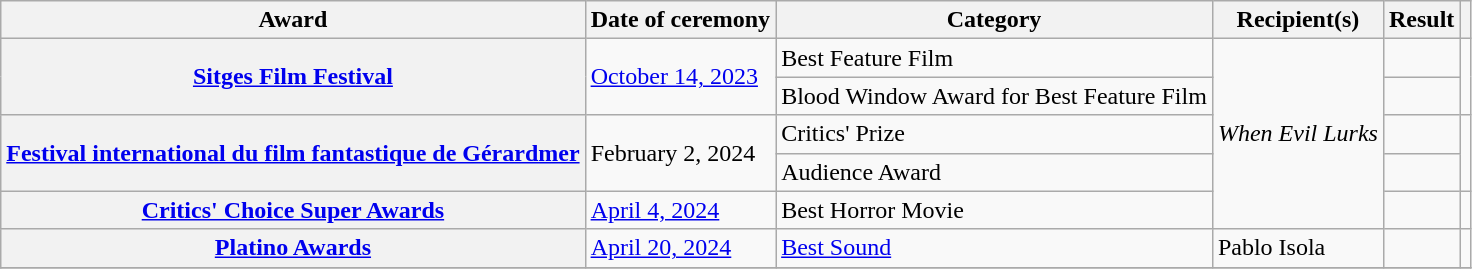<table class="wikitable sortable plainrowheaders">
<tr>
<th scope="col">Award</th>
<th scope="col">Date of ceremony</th>
<th scope="col">Category</th>
<th scope="col">Recipient(s)</th>
<th scope="col">Result</th>
<th scope="col" class="unsortable"></th>
</tr>
<tr>
<th scope="row" rowspan="2"><a href='#'>Sitges Film Festival</a></th>
<td rowspan="2"><a href='#'>October 14, 2023</a></td>
<td>Best Feature Film</td>
<td rowspan="5"><em>When Evil Lurks</em></td>
<td></td>
<td align="center" rowspan="2"></td>
</tr>
<tr>
<td>Blood Window Award for Best Feature Film</td>
<td></td>
</tr>
<tr>
<th scope="row" rowspan="2"><a href='#'>Festival international du film fantastique de Gérardmer</a></th>
<td rowspan="2">February 2, 2024</td>
<td>Critics' Prize</td>
<td></td>
<td align="center" rowspan="2"></td>
</tr>
<tr>
<td>Audience Award</td>
<td></td>
</tr>
<tr>
<th scope="row"><a href='#'>Critics' Choice Super Awards</a></th>
<td><a href='#'>April 4, 2024</a></td>
<td>Best Horror Movie</td>
<td></td>
<td align="center"></td>
</tr>
<tr>
<th scope="row"><a href='#'>Platino Awards</a></th>
<td><a href='#'>April 20, 2024</a></td>
<td><a href='#'>Best Sound</a></td>
<td>Pablo Isola</td>
<td></td>
<td align="center"></td>
</tr>
<tr>
</tr>
</table>
